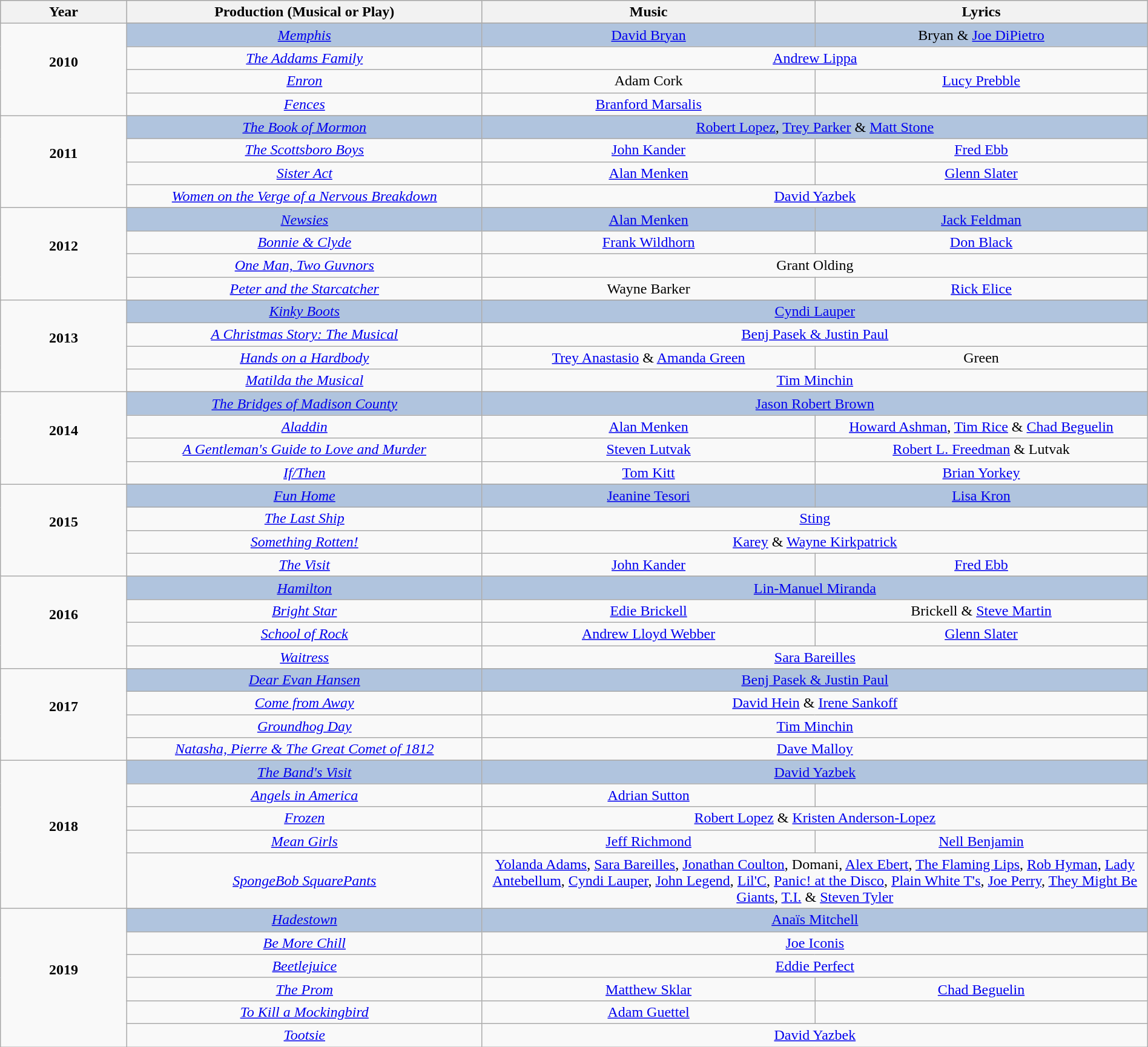<table class="wikitable" style="width:100%; text-align:center;">
<tr style="background:#bebebe;">
<th style="width:11%;">Year</th>
<th style="width:31%;">Production (Musical or Play)</th>
<th style="width:29%;">Music</th>
<th style="width:29%;">Lyrics</th>
</tr>
<tr>
<td rowspan="5" align="center"><strong>2010</strong><br><br></td>
</tr>
<tr style="background:#B0C4DE">
<td><em><a href='#'>Memphis</a></em></td>
<td><a href='#'>David Bryan</a></td>
<td>Bryan & <a href='#'>Joe DiPietro</a></td>
</tr>
<tr>
<td><em><a href='#'>The Addams Family</a></em></td>
<td colspan="2"><a href='#'>Andrew Lippa</a></td>
</tr>
<tr>
<td><em><a href='#'>Enron</a></em></td>
<td>Adam Cork</td>
<td><a href='#'>Lucy Prebble</a></td>
</tr>
<tr>
<td><em><a href='#'>Fences</a></em></td>
<td><a href='#'>Branford Marsalis</a></td>
<td></td>
</tr>
<tr>
<td rowspan="5" align="center"><strong>2011</strong><br><br></td>
</tr>
<tr style="background:#B0C4DE">
<td><em><a href='#'>The Book of Mormon</a></em></td>
<td colspan="2"><a href='#'>Robert Lopez</a>, <a href='#'>Trey Parker</a> & <a href='#'>Matt Stone</a></td>
</tr>
<tr>
<td><em><a href='#'>The Scottsboro Boys</a></em></td>
<td><a href='#'>John Kander</a></td>
<td><a href='#'>Fred Ebb</a></td>
</tr>
<tr>
<td><em><a href='#'>Sister Act</a></em></td>
<td><a href='#'>Alan Menken</a></td>
<td><a href='#'>Glenn Slater</a></td>
</tr>
<tr>
<td><em><a href='#'>Women on the Verge of a Nervous Breakdown</a></em></td>
<td colspan="2"><a href='#'>David Yazbek</a></td>
</tr>
<tr>
<td rowspan="5" align="center"><strong>2012</strong><br><br></td>
</tr>
<tr style="background:#B0C4DE">
<td><em><a href='#'>Newsies</a></em></td>
<td><a href='#'>Alan Menken</a></td>
<td><a href='#'>Jack Feldman</a></td>
</tr>
<tr>
<td><em><a href='#'>Bonnie & Clyde</a></em></td>
<td><a href='#'>Frank Wildhorn</a></td>
<td><a href='#'>Don Black</a></td>
</tr>
<tr>
<td><em><a href='#'>One Man, Two Guvnors</a></em></td>
<td colspan="2">Grant Olding</td>
</tr>
<tr>
<td><em><a href='#'>Peter and the Starcatcher</a></em></td>
<td>Wayne Barker</td>
<td><a href='#'>Rick Elice</a></td>
</tr>
<tr>
<td rowspan="5" align="center"><strong>2013</strong><br><br></td>
</tr>
<tr style="background:#B0C4DE">
<td><em><a href='#'>Kinky Boots</a></em></td>
<td colspan="2"><a href='#'>Cyndi Lauper</a></td>
</tr>
<tr>
<td><em><a href='#'>A Christmas Story: The Musical</a></em></td>
<td colspan="2"><a href='#'>Benj Pasek & Justin Paul</a></td>
</tr>
<tr>
<td><em><a href='#'>Hands on a Hardbody</a></em></td>
<td><a href='#'>Trey Anastasio</a> & <a href='#'>Amanda Green</a></td>
<td>Green</td>
</tr>
<tr>
<td><em><a href='#'>Matilda the Musical</a></em></td>
<td colspan="2"><a href='#'>Tim Minchin</a></td>
</tr>
<tr>
<td rowspan="5" align="center"><strong>2014</strong><br><br></td>
</tr>
<tr style="background:#B0C4DE">
<td><em><a href='#'>The Bridges of Madison County</a></em></td>
<td colspan="2"><a href='#'>Jason Robert Brown</a></td>
</tr>
<tr>
<td><em><a href='#'>Aladdin</a></em></td>
<td><a href='#'>Alan Menken</a></td>
<td><a href='#'>Howard Ashman</a>, <a href='#'>Tim Rice</a> & <a href='#'>Chad Beguelin</a></td>
</tr>
<tr>
<td><em><a href='#'>A Gentleman's Guide to Love and Murder</a></em></td>
<td><a href='#'>Steven Lutvak</a></td>
<td><a href='#'>Robert L. Freedman</a> & Lutvak</td>
</tr>
<tr>
<td><em><a href='#'>If/Then</a></em></td>
<td><a href='#'>Tom Kitt</a></td>
<td><a href='#'>Brian Yorkey</a></td>
</tr>
<tr>
<td rowspan="5" align="center"><strong>2015</strong><br><br></td>
</tr>
<tr style="background:#B0C4DE">
<td><em><a href='#'>Fun Home</a></em></td>
<td><a href='#'>Jeanine Tesori</a></td>
<td><a href='#'>Lisa Kron</a></td>
</tr>
<tr>
<td><em><a href='#'>The Last Ship</a></em></td>
<td colspan="2"><a href='#'>Sting</a></td>
</tr>
<tr>
<td><em><a href='#'>Something Rotten!</a></em></td>
<td colspan="2"><a href='#'>Karey</a> & <a href='#'>Wayne Kirkpatrick</a></td>
</tr>
<tr>
<td><em><a href='#'>The Visit</a></em></td>
<td><a href='#'>John Kander</a></td>
<td><a href='#'>Fred Ebb</a></td>
</tr>
<tr>
<td rowspan="5" align="center"><strong>2016</strong><br><br></td>
</tr>
<tr style="background:#B0C4DE">
<td><em><a href='#'>Hamilton</a></em></td>
<td colspan="2"><a href='#'>Lin-Manuel Miranda</a></td>
</tr>
<tr>
<td><em><a href='#'>Bright Star</a></em></td>
<td><a href='#'>Edie Brickell</a></td>
<td>Brickell & <a href='#'>Steve Martin</a></td>
</tr>
<tr>
<td><em><a href='#'>School of Rock</a></em></td>
<td><a href='#'>Andrew Lloyd Webber</a></td>
<td><a href='#'>Glenn Slater</a></td>
</tr>
<tr>
<td><em><a href='#'>Waitress</a></em></td>
<td colspan="2"><a href='#'>Sara Bareilles</a></td>
</tr>
<tr>
<td rowspan="5" align="center"><strong>2017</strong><br><br></td>
</tr>
<tr style="background:#B0C4DE">
<td><em><a href='#'>Dear Evan Hansen</a></em></td>
<td colspan="2"><a href='#'>Benj Pasek & Justin Paul</a></td>
</tr>
<tr>
<td><em><a href='#'>Come from Away</a></em></td>
<td colspan="2"><a href='#'>David Hein</a> & <a href='#'>Irene Sankoff</a></td>
</tr>
<tr>
<td><em><a href='#'>Groundhog Day</a></em></td>
<td colspan="2"><a href='#'>Tim Minchin</a></td>
</tr>
<tr>
<td><em><a href='#'>Natasha, Pierre & The Great Comet of 1812</a></em></td>
<td colspan="2"><a href='#'>Dave Malloy</a></td>
</tr>
<tr>
<td rowspan="6" align="center"><strong>2018</strong><br><br></td>
</tr>
<tr style="background:#B0C4DE">
<td><em><a href='#'>The Band's Visit</a></em></td>
<td colspan="2"><a href='#'>David Yazbek</a></td>
</tr>
<tr>
<td><em><a href='#'>Angels in America</a></em></td>
<td><a href='#'>Adrian Sutton</a></td>
<td></td>
</tr>
<tr>
<td><em><a href='#'>Frozen</a></em></td>
<td colspan="2"><a href='#'>Robert Lopez</a> & <a href='#'>Kristen Anderson-Lopez</a></td>
</tr>
<tr>
<td><em><a href='#'>Mean Girls</a></em></td>
<td><a href='#'>Jeff Richmond</a></td>
<td><a href='#'>Nell Benjamin</a></td>
</tr>
<tr>
<td><em><a href='#'>SpongeBob SquarePants</a></em></td>
<td colspan="2"><a href='#'>Yolanda Adams</a>, <a href='#'>Sara Bareilles</a>, <a href='#'>Jonathan Coulton</a>, Domani, <a href='#'>Alex Ebert</a>, <a href='#'>The Flaming Lips</a>, <a href='#'>Rob Hyman</a>, <a href='#'>Lady Antebellum</a>, <a href='#'>Cyndi Lauper</a>, <a href='#'>John Legend</a>, <a href='#'>Lil'C</a>, <a href='#'>Panic! at the Disco</a>, <a href='#'>Plain White T's</a>, <a href='#'>Joe Perry</a>, <a href='#'>They Might Be Giants</a>, <a href='#'>T.I.</a> & <a href='#'>Steven Tyler</a></td>
</tr>
<tr>
<td rowspan="7" align="center"><strong>2019</strong><br><br></td>
</tr>
<tr style="background:#B0C4DE">
<td><em><a href='#'>Hadestown</a></em></td>
<td colspan="2"><a href='#'>Anaïs Mitchell</a></td>
</tr>
<tr>
<td><em><a href='#'>Be More Chill</a></em></td>
<td colspan="2"><a href='#'>Joe Iconis</a></td>
</tr>
<tr>
<td><em><a href='#'>Beetlejuice</a></em></td>
<td colspan="2"><a href='#'>Eddie Perfect</a></td>
</tr>
<tr>
<td><em><a href='#'>The Prom</a></em></td>
<td><a href='#'>Matthew Sklar</a></td>
<td><a href='#'>Chad Beguelin</a></td>
</tr>
<tr>
<td><em><a href='#'>To Kill a Mockingbird</a></em></td>
<td><a href='#'>Adam Guettel</a></td>
<td></td>
</tr>
<tr>
<td><em><a href='#'>Tootsie</a></em></td>
<td colspan="2"><a href='#'>David Yazbek</a></td>
</tr>
</table>
